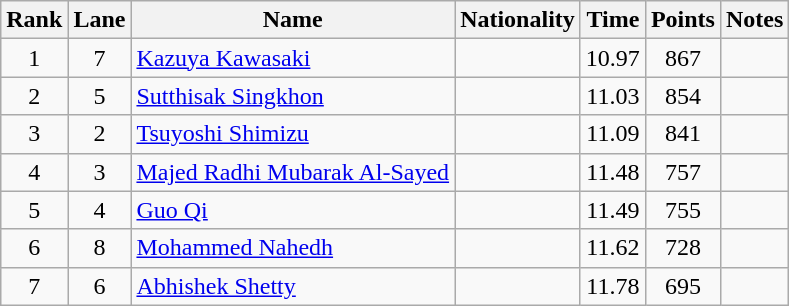<table class="wikitable sortable" style="text-align:center">
<tr>
<th>Rank</th>
<th>Lane</th>
<th>Name</th>
<th>Nationality</th>
<th>Time</th>
<th>Points</th>
<th>Notes</th>
</tr>
<tr>
<td>1</td>
<td>7</td>
<td align="left"><a href='#'>Kazuya Kawasaki</a></td>
<td align=left></td>
<td>10.97</td>
<td>867</td>
<td></td>
</tr>
<tr>
<td>2</td>
<td>5</td>
<td align="left"><a href='#'>Sutthisak Singkhon</a></td>
<td align=left></td>
<td>11.03</td>
<td>854</td>
<td></td>
</tr>
<tr>
<td>3</td>
<td>2</td>
<td align="left"><a href='#'>Tsuyoshi Shimizu</a></td>
<td align=left></td>
<td>11.09</td>
<td>841</td>
<td></td>
</tr>
<tr>
<td>4</td>
<td>3</td>
<td align="left"><a href='#'>Majed Radhi Mubarak Al-Sayed</a></td>
<td align=left></td>
<td>11.48</td>
<td>757</td>
<td></td>
</tr>
<tr>
<td>5</td>
<td>4</td>
<td align="left"><a href='#'>Guo Qi</a></td>
<td align=left></td>
<td>11.49</td>
<td>755</td>
<td></td>
</tr>
<tr>
<td>6</td>
<td>8</td>
<td align="left"><a href='#'>Mohammed Nahedh</a></td>
<td align=left></td>
<td>11.62</td>
<td>728</td>
<td></td>
</tr>
<tr>
<td>7</td>
<td>6</td>
<td align="left"><a href='#'>Abhishek Shetty</a></td>
<td align=left></td>
<td>11.78</td>
<td>695</td>
<td></td>
</tr>
</table>
